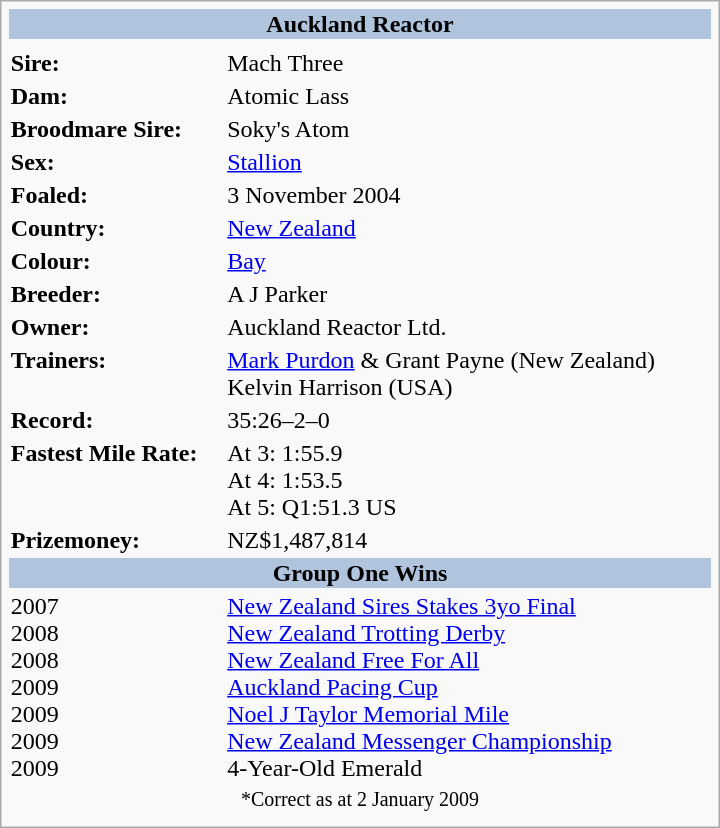<table class="infobox" style="width:30em;">
<tr style="text-align:center;">
<th colspan="2" bgcolor="#b0c4de"><strong>Auckland Reactor</strong></th>
</tr>
<tr>
<td colspan="2" style="text-align:center;"></td>
</tr>
<tr>
<th align="left">Sire:</th>
<td Mach Three (horse)>Mach Three</td>
</tr>
<tr>
<th align="left">Dam:</th>
<td>Atomic Lass</td>
</tr>
<tr>
<th align="left">Broodmare Sire:</th>
<td>Soky's Atom</td>
</tr>
<tr>
<th align="left">Sex:</th>
<td><a href='#'>Stallion</a></td>
</tr>
<tr>
<th align="left">Foaled:</th>
<td>3 November 2004</td>
</tr>
<tr>
<th align="left">Country:</th>
<td><a href='#'>New Zealand</a></td>
</tr>
<tr>
<th align="left">Colour:</th>
<td><a href='#'>Bay</a></td>
</tr>
<tr>
<th align="left">Breeder:</th>
<td>A J Parker</td>
</tr>
<tr>
<th align="left">Owner:</th>
<td>Auckland Reactor Ltd.</td>
</tr>
<tr>
<th align="left">Trainers:</th>
<td><a href='#'>Mark Purdon</a> & Grant Payne (New Zealand)<br>Kelvin Harrison (USA)</td>
</tr>
<tr>
<th align="left">Record:</th>
<td>35:26–2–0</td>
</tr>
<tr>
<th align="left">Fastest Mile Rate:</th>
<td>At 3: 1:55.9<br>At 4: 1:53.5<br>At 5: Q1:51.3 US</td>
</tr>
<tr>
<th align="left">Prizemoney:</th>
<td>NZ$1,487,814</td>
</tr>
<tr>
<th colspan="2" bgcolor="#b0c4de"><strong>Group One Wins</strong></th>
</tr>
<tr style="vertical-align: top;">
<td>2007<br>2008<br>2008<br>2009<br>2009<br>2009<br>2009</td>
<td><a href='#'>New Zealand Sires Stakes 3yo Final</a><br><a href='#'>New Zealand Trotting Derby</a><br><a href='#'>New Zealand Free For All</a><br><a href='#'>Auckland Pacing Cup</a><br><a href='#'>Noel J Taylor Memorial Mile</a><br><a href='#'>New Zealand Messenger Championship</a><br>4-Year-Old Emerald</td>
</tr>
<tr>
<td colspan="3" style="text-align:center; font-size:smaller;">*Correct as at 2 January 2009</td>
</tr>
<tr>
<td colspan="3" style="text-align:center; font-size:smaller;"></td>
</tr>
</table>
